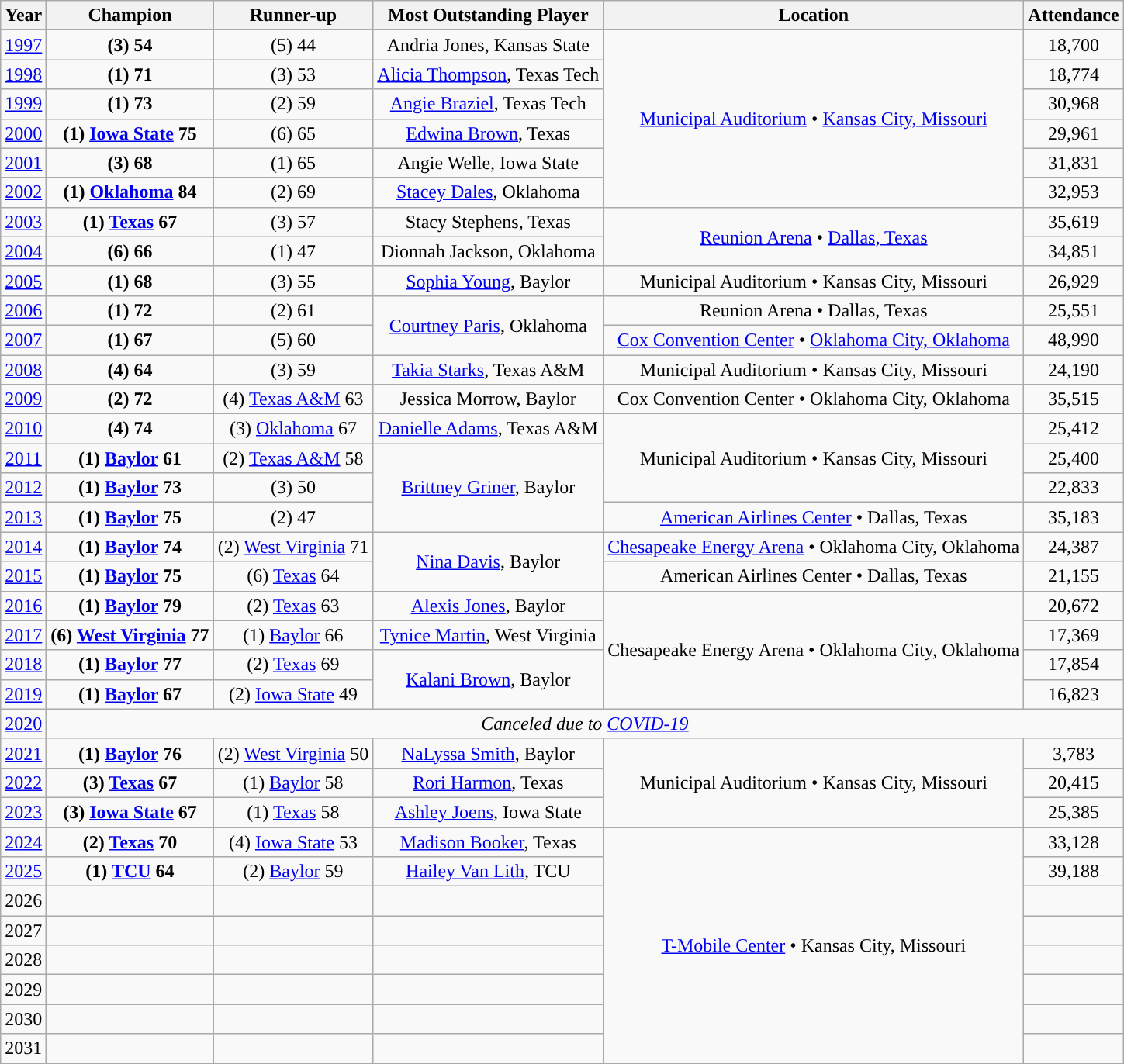<table class="wikitable sortable" style="text-align:center">
<tr>
<th width=px>Year</th>
<th width=px>Champion</th>
<th width=px>Runner-up</th>
<th width=px>Most Outstanding Player</th>
<th width=px>Location</th>
<th width=px>Attendance</th>
</tr>
<tr>
<td><a href='#'>1997</a></td>
<td><strong>(3)  54</strong></td>
<td>(5)  44</td>
<td>Andria Jones, Kansas State</td>
<td rowspan="6"><a href='#'>Municipal Auditorium</a> • <a href='#'>Kansas City, Missouri</a></td>
<td>18,700</td>
</tr>
<tr>
<td><a href='#'>1998</a></td>
<td><strong>(1)  71</strong></td>
<td>(3)  53</td>
<td><a href='#'>Alicia Thompson</a>, Texas Tech</td>
<td>18,774</td>
</tr>
<tr>
<td><a href='#'>1999</a></td>
<td><strong>(1)  73</strong></td>
<td>(2)  59</td>
<td><a href='#'>Angie Braziel</a>, Texas Tech</td>
<td>30,968</td>
</tr>
<tr>
<td><a href='#'>2000</a></td>
<td><strong>(1) <a href='#'>Iowa State</a> 75</strong></td>
<td>(6)  65</td>
<td><a href='#'>Edwina Brown</a>, Texas</td>
<td>29,961</td>
</tr>
<tr>
<td><a href='#'>2001</a></td>
<td><strong>(3)  68</strong></td>
<td>(1)  65</td>
<td>Angie Welle, Iowa State</td>
<td>31,831</td>
</tr>
<tr>
<td><a href='#'>2002</a></td>
<td><strong>(1) <a href='#'>Oklahoma</a> 84</strong></td>
<td>(2)  69</td>
<td><a href='#'>Stacey Dales</a>, Oklahoma</td>
<td>32,953</td>
</tr>
<tr>
<td><a href='#'>2003</a></td>
<td><strong>(1) <a href='#'>Texas</a> 67</strong></td>
<td>(3)  57</td>
<td>Stacy Stephens, Texas</td>
<td rowspan="2"><a href='#'>Reunion Arena</a> • <a href='#'>Dallas, Texas</a></td>
<td>35,619</td>
</tr>
<tr>
<td><a href='#'>2004</a></td>
<td><strong>(6)  66</strong></td>
<td>(1)  47</td>
<td>Dionnah Jackson, Oklahoma</td>
<td>34,851</td>
</tr>
<tr>
<td><a href='#'>2005</a></td>
<td><strong>(1)  68</strong></td>
<td>(3)  55</td>
<td><a href='#'>Sophia Young</a>, Baylor</td>
<td>Municipal Auditorium • Kansas City, Missouri</td>
<td>26,929</td>
</tr>
<tr>
<td><a href='#'>2006</a></td>
<td><strong>(1)  72</strong></td>
<td>(2)  61</td>
<td rowspan="2"><a href='#'>Courtney Paris</a>, Oklahoma</td>
<td>Reunion Arena • Dallas, Texas</td>
<td>25,551</td>
</tr>
<tr>
<td><a href='#'>2007</a></td>
<td><strong>(1)  67</strong></td>
<td>(5)  60</td>
<td><a href='#'>Cox Convention Center</a> • <a href='#'>Oklahoma City, Oklahoma</a></td>
<td>48,990</td>
</tr>
<tr>
<td><a href='#'>2008</a></td>
<td><strong>(4)  64</strong></td>
<td>(3)  59</td>
<td><a href='#'>Takia Starks</a>, Texas A&M</td>
<td>Municipal Auditorium • Kansas City, Missouri</td>
<td>24,190</td>
</tr>
<tr>
<td><a href='#'>2009</a></td>
<td><strong>(2)  72</strong></td>
<td>(4) <a href='#'>Texas A&M</a> 63</td>
<td>Jessica Morrow, Baylor</td>
<td>Cox Convention Center • Oklahoma City, Oklahoma</td>
<td>35,515</td>
</tr>
<tr>
<td><a href='#'>2010</a></td>
<td><strong>(4)  74</strong></td>
<td>(3) <a href='#'>Oklahoma</a> 67</td>
<td><a href='#'>Danielle Adams</a>, Texas A&M</td>
<td rowspan="3">Municipal Auditorium • Kansas City, Missouri</td>
<td>25,412</td>
</tr>
<tr>
<td><a href='#'>2011</a></td>
<td><strong>(1) <a href='#'>Baylor</a> 61</strong></td>
<td>(2) <a href='#'>Texas A&M</a> 58</td>
<td rowspan="3"><a href='#'>Brittney Griner</a>, Baylor</td>
<td>25,400</td>
</tr>
<tr>
<td><a href='#'>2012</a></td>
<td><strong>(1) <a href='#'>Baylor</a> 73</strong></td>
<td>(3)  50</td>
<td>22,833</td>
</tr>
<tr>
<td><a href='#'>2013</a></td>
<td><strong>(1) <a href='#'>Baylor</a> 75</strong></td>
<td>(2)  47</td>
<td><a href='#'>American Airlines Center</a> • Dallas, Texas</td>
<td>35,183</td>
</tr>
<tr>
<td><a href='#'>2014</a></td>
<td><strong>(1) <a href='#'>Baylor</a> 74</strong></td>
<td>(2) <a href='#'>West Virginia</a> 71</td>
<td rowspan="2"><a href='#'>Nina Davis</a>, Baylor</td>
<td><a href='#'>Chesapeake Energy Arena</a> • Oklahoma City, Oklahoma</td>
<td>24,387</td>
</tr>
<tr>
<td><a href='#'>2015</a></td>
<td><strong>(1) <a href='#'>Baylor</a> 75</strong></td>
<td>(6) <a href='#'>Texas</a> 64</td>
<td>American Airlines Center • Dallas, Texas</td>
<td>21,155</td>
</tr>
<tr>
<td><a href='#'>2016</a></td>
<td><strong>(1) <a href='#'>Baylor</a> 79</strong></td>
<td>(2) <a href='#'>Texas</a> 63</td>
<td><a href='#'>Alexis Jones</a>, Baylor</td>
<td rowspan="4">Chesapeake Energy Arena • Oklahoma City, Oklahoma</td>
<td>20,672</td>
</tr>
<tr>
<td><a href='#'>2017</a></td>
<td><strong>(6) <a href='#'>West Virginia</a> 77</strong></td>
<td>(1) <a href='#'>Baylor</a> 66</td>
<td><a href='#'>Tynice Martin</a>, West Virginia</td>
<td>17,369</td>
</tr>
<tr>
<td><a href='#'>2018</a></td>
<td><strong>(1) <a href='#'>Baylor</a> 77</strong></td>
<td>(2) <a href='#'>Texas</a> 69</td>
<td rowspan="2"><a href='#'>Kalani Brown</a>, Baylor</td>
<td>17,854</td>
</tr>
<tr>
<td><a href='#'>2019</a></td>
<td><strong>(1) <a href='#'>Baylor</a> 67</strong></td>
<td>(2) <a href='#'>Iowa State</a> 49</td>
<td>16,823</td>
</tr>
<tr>
<td><a href='#'>2020</a></td>
<td colspan="5"><em>Canceled due to <a href='#'>COVID-19</a></em></td>
</tr>
<tr>
<td><a href='#'>2021</a></td>
<td><strong>(1) <a href='#'>Baylor</a> 76</strong></td>
<td>(2) <a href='#'>West Virginia</a> 50</td>
<td><a href='#'>NaLyssa Smith</a>, Baylor</td>
<td rowspan="3">Municipal Auditorium • Kansas City, Missouri</td>
<td>3,783</td>
</tr>
<tr>
<td><a href='#'>2022</a></td>
<td><strong>(3) <a href='#'>Texas</a> 67</strong></td>
<td>(1) <a href='#'>Baylor</a> 58</td>
<td><a href='#'>Rori Harmon</a>, Texas</td>
<td>20,415</td>
</tr>
<tr>
<td><a href='#'>2023</a></td>
<td><strong>(3) <a href='#'>Iowa State</a> 67</strong></td>
<td>(1) <a href='#'>Texas</a> 58</td>
<td><a href='#'>Ashley Joens</a>, Iowa State</td>
<td>25,385</td>
</tr>
<tr>
<td><a href='#'>2024</a></td>
<td><strong>(2) <a href='#'>Texas</a> 70</strong></td>
<td>(4) <a href='#'>Iowa State</a> 53</td>
<td><a href='#'>Madison Booker</a>, Texas</td>
<td rowspan="8"><a href='#'>T-Mobile Center</a> • Kansas City, Missouri</td>
<td>33,128</td>
</tr>
<tr>
<td><a href='#'>2025</a></td>
<td><strong>(1) <a href='#'>TCU</a> 64</strong></td>
<td>(2) <a href='#'>Baylor</a> 59</td>
<td><a href='#'>Hailey Van Lith</a>, TCU</td>
<td>39,188</td>
</tr>
<tr>
<td>2026</td>
<td></td>
<td></td>
<td></td>
<td></td>
</tr>
<tr>
<td>2027</td>
<td></td>
<td></td>
<td></td>
<td></td>
</tr>
<tr>
<td>2028</td>
<td></td>
<td></td>
<td></td>
<td></td>
</tr>
<tr>
<td>2029</td>
<td></td>
<td></td>
<td></td>
<td></td>
</tr>
<tr>
<td>2030</td>
<td></td>
<td></td>
<td></td>
<td></td>
</tr>
<tr>
<td>2031</td>
<td></td>
<td></td>
<td></td>
<td></td>
</tr>
<tr>
</tr>
</table>
